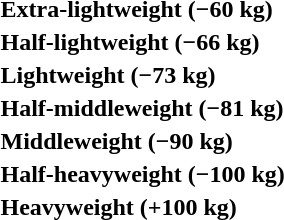<table>
<tr>
<th rowspan=2 style="text-align:left;">Extra-lightweight (−60 kg)</th>
<td rowspan=2></td>
<td rowspan=2></td>
<td></td>
</tr>
<tr>
<td></td>
</tr>
<tr>
<th rowspan=2 style="text-align:left;">Half-lightweight (−66 kg)</th>
<td rowspan=2></td>
<td rowspan=2></td>
<td></td>
</tr>
<tr>
<td></td>
</tr>
<tr>
<th rowspan=2 style="text-align:left;">Lightweight (−73 kg)</th>
<td rowspan=2></td>
<td rowspan=2></td>
<td></td>
</tr>
<tr>
<td></td>
</tr>
<tr>
<th rowspan=2 style="text-align:left;">Half-middleweight (−81 kg)</th>
<td rowspan=2></td>
<td rowspan=2></td>
<td></td>
</tr>
<tr>
<td></td>
</tr>
<tr>
<th rowspan=2 style="text-align:left;">Middleweight (−90 kg)</th>
<td rowspan=2></td>
<td rowspan=2></td>
<td></td>
</tr>
<tr>
<td></td>
</tr>
<tr>
<th rowspan=2 style="text-align:left;">Half-heavyweight (−100 kg)</th>
<td rowspan=2></td>
<td rowspan=2></td>
<td></td>
</tr>
<tr>
<td></td>
</tr>
<tr>
<th rowspan=2 style="text-align:left;">Heavyweight (+100 kg)</th>
<td rowspan=2></td>
<td rowspan=2></td>
<td></td>
</tr>
<tr>
<td></td>
</tr>
</table>
